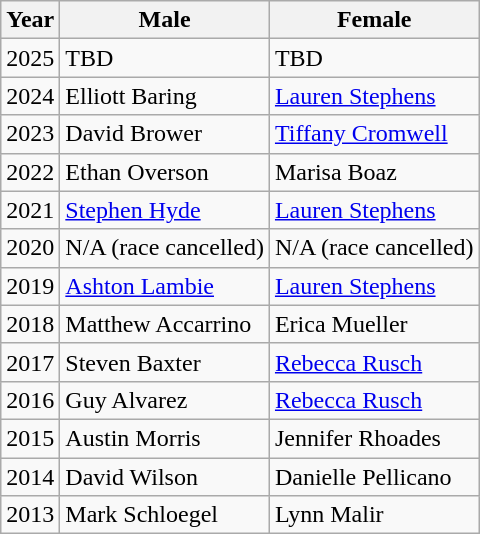<table class="wikitable">
<tr>
<th>Year</th>
<th>Male</th>
<th>Female</th>
</tr>
<tr>
<td align=center>2025</td>
<td> TBD</td>
<td> TBD</td>
</tr>
<tr>
<td align=center>2024</td>
<td> Elliott Baring</td>
<td> <a href='#'>Lauren Stephens</a></td>
</tr>
<tr>
<td align=center>2023</td>
<td> David Brower</td>
<td> <a href='#'>Tiffany Cromwell</a></td>
</tr>
<tr>
<td align=center>2022</td>
<td> Ethan Overson</td>
<td> Marisa Boaz</td>
</tr>
<tr>
<td align=center>2021</td>
<td> <a href='#'>Stephen Hyde</a></td>
<td> <a href='#'>Lauren Stephens</a></td>
</tr>
<tr>
<td align=center>2020</td>
<td>N/A (race cancelled)</td>
<td>N/A (race cancelled)</td>
</tr>
<tr>
<td align=center>2019</td>
<td> <a href='#'>Ashton Lambie</a></td>
<td> <a href='#'>Lauren Stephens</a></td>
</tr>
<tr>
<td align=center>2018</td>
<td> Matthew Accarrino</td>
<td> Erica Mueller</td>
</tr>
<tr>
<td align=center>2017</td>
<td> Steven Baxter</td>
<td> <a href='#'>Rebecca Rusch</a></td>
</tr>
<tr>
<td align=center>2016</td>
<td> Guy Alvarez</td>
<td> <a href='#'>Rebecca Rusch</a></td>
</tr>
<tr>
<td align=center>2015</td>
<td> Austin Morris</td>
<td> Jennifer Rhoades</td>
</tr>
<tr>
<td align=center>2014</td>
<td> David Wilson</td>
<td> Danielle Pellicano</td>
</tr>
<tr>
<td align=center>2013</td>
<td> Mark Schloegel</td>
<td> Lynn Malir</td>
</tr>
</table>
